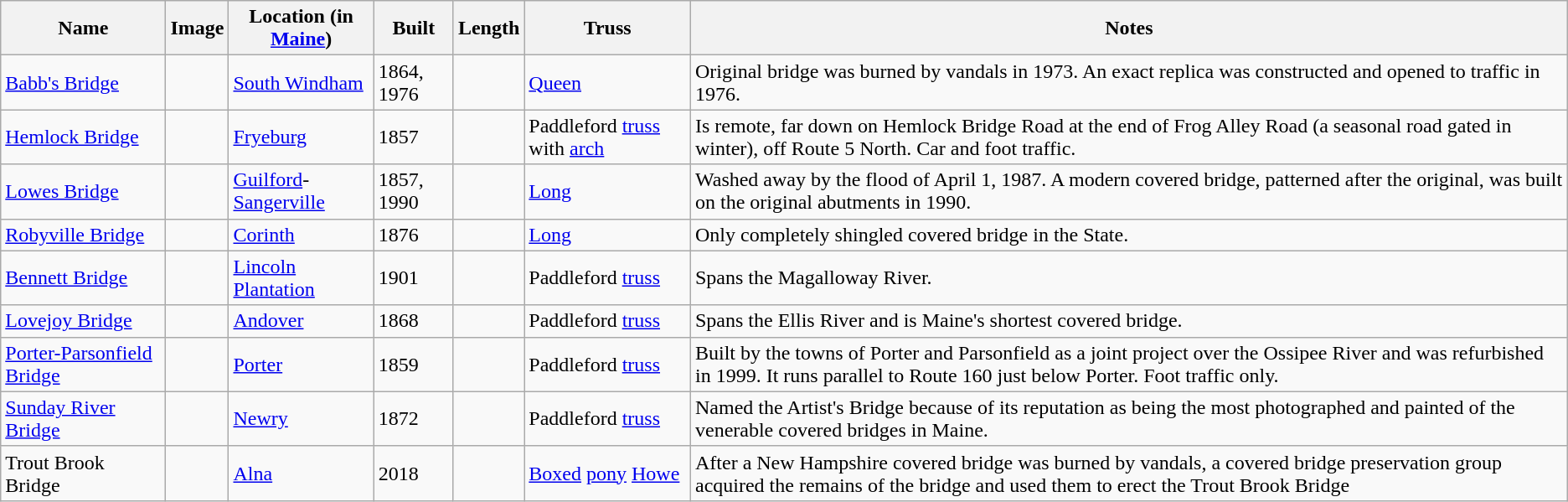<table class="wikitable sortable">
<tr>
<th>Name</th>
<th class=unsortable>Image</th>
<th>Location (in <a href='#'>Maine</a>)</th>
<th>Built</th>
<th>Length</th>
<th>Truss</th>
<th>Notes</th>
</tr>
<tr>
<td><a href='#'>Babb's Bridge</a></td>
<td></td>
<td><a href='#'>South Windham</a></td>
<td>1864, 1976</td>
<td></td>
<td><a href='#'>Queen</a></td>
<td>Original bridge was burned by vandals in 1973. An exact replica was constructed and opened to traffic in 1976.</td>
</tr>
<tr>
<td><a href='#'>Hemlock Bridge</a></td>
<td></td>
<td><a href='#'>Fryeburg</a></td>
<td>1857</td>
<td></td>
<td>Paddleford <a href='#'>truss</a> with <a href='#'>arch</a></td>
<td>Is remote, far down on Hemlock Bridge Road at the end of Frog Alley Road (a seasonal road gated in winter), off Route 5 North.  Car and foot traffic.</td>
</tr>
<tr>
<td><a href='#'>Lowes Bridge</a></td>
<td></td>
<td><a href='#'>Guilford</a>-<a href='#'>Sangerville</a></td>
<td>1857, 1990</td>
<td></td>
<td><a href='#'>Long</a></td>
<td>Washed away by the flood of April 1, 1987. A modern covered bridge, patterned after the original, was built on the original abutments in 1990.</td>
</tr>
<tr>
<td><a href='#'>Robyville Bridge</a></td>
<td></td>
<td><a href='#'>Corinth</a></td>
<td>1876</td>
<td></td>
<td><a href='#'>Long</a></td>
<td>Only completely shingled covered bridge in the State.</td>
</tr>
<tr>
<td><a href='#'>Bennett Bridge</a></td>
<td></td>
<td><a href='#'>Lincoln Plantation</a></td>
<td>1901</td>
<td></td>
<td>Paddleford <a href='#'>truss</a></td>
<td>Spans the Magalloway River.</td>
</tr>
<tr>
<td><a href='#'>Lovejoy Bridge</a></td>
<td></td>
<td><a href='#'>Andover</a></td>
<td>1868</td>
<td></td>
<td>Paddleford <a href='#'>truss</a></td>
<td>Spans the Ellis River and is Maine's shortest covered bridge.</td>
</tr>
<tr>
<td><a href='#'>Porter-Parsonfield Bridge</a></td>
<td></td>
<td><a href='#'>Porter</a></td>
<td>1859</td>
<td></td>
<td>Paddleford <a href='#'>truss</a></td>
<td>Built by the towns of Porter and Parsonfield as a joint project over the Ossipee River and was refurbished in 1999.  It runs parallel to Route 160 just below Porter.  Foot traffic only.</td>
</tr>
<tr>
<td><a href='#'>Sunday River Bridge</a></td>
<td></td>
<td><a href='#'>Newry</a></td>
<td>1872</td>
<td></td>
<td>Paddleford <a href='#'>truss</a></td>
<td>Named the Artist's Bridge because of its reputation as being the most photographed and painted of the venerable covered bridges in Maine.</td>
</tr>
<tr>
<td>Trout Brook Bridge</td>
<td></td>
<td><a href='#'>Alna</a></td>
<td>2018</td>
<td></td>
<td><a href='#'>Boxed</a> <a href='#'>pony</a> <a href='#'>Howe</a></td>
<td>After a New Hampshire covered bridge was burned by vandals, a covered bridge preservation group acquired the remains of the bridge and used them to erect the Trout Brook Bridge</td>
</tr>
</table>
